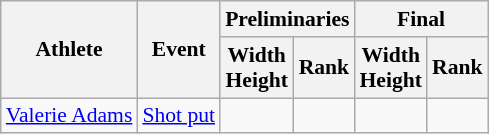<table class=wikitable style="font-size:90%;">
<tr>
<th rowspan="2">Athlete</th>
<th rowspan="2">Event</th>
<th colspan="2">Preliminaries</th>
<th colspan="2">Final</th>
</tr>
<tr>
<th>Width<br>Height</th>
<th>Rank</th>
<th>Width<br>Height</th>
<th>Rank</th>
</tr>
<tr style="border-top: single;">
<td><a href='#'>Valerie Adams</a></td>
<td><a href='#'>Shot put</a></td>
<td align=center></td>
<td align=center></td>
<td align=center></td>
<td align=center></td>
</tr>
</table>
